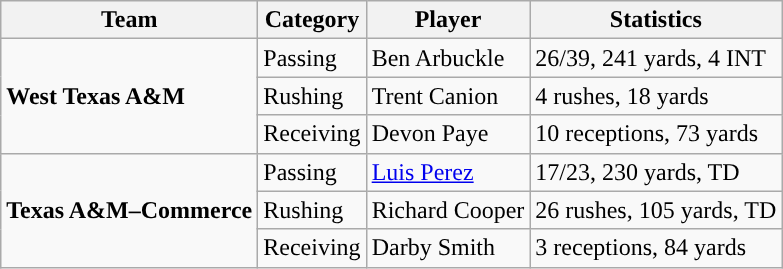<table class="wikitable" style="float: left;">
<tr>
<th>Team</th>
<th>Category</th>
<th>Player</th>
<th>Statistics</th>
</tr>
<tr>
<td rowspan=3><strong>West Texas A&M</strong></td>
<td>Passing</td>
<td>Ben Arbuckle</td>
<td>26/39, 241 yards, 4 INT</td>
</tr>
<tr>
<td>Rushing</td>
<td>Trent Canion</td>
<td>4 rushes, 18 yards</td>
</tr>
<tr>
<td>Receiving</td>
<td>Devon Paye</td>
<td>10 receptions, 73 yards</td>
</tr>
<tr>
<td rowspan=3><strong>Texas A&M–Commerce</strong></td>
<td>Passing</td>
<td><a href='#'>Luis Perez</a></td>
<td>17/23, 230 yards, TD</td>
</tr>
<tr>
<td>Rushing</td>
<td>Richard Cooper</td>
<td>26 rushes, 105 yards, TD</td>
</tr>
<tr>
<td>Receiving</td>
<td>Darby Smith</td>
<td>3 receptions, 84 yards</td>
</tr>
</table>
